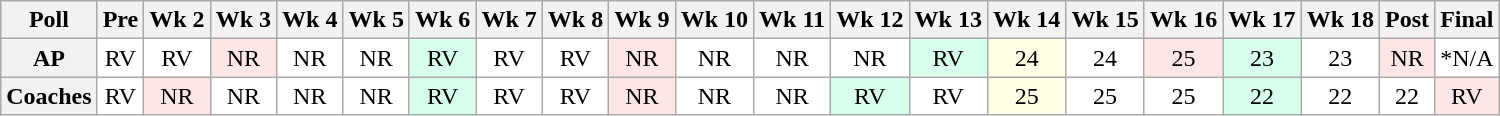<table class="wikitable" style="white-space:nowrap;text-align:center;">
<tr>
<th>Poll</th>
<th>Pre</th>
<th>Wk 2</th>
<th>Wk 3</th>
<th>Wk 4</th>
<th>Wk 5</th>
<th>Wk 6</th>
<th>Wk 7</th>
<th>Wk 8</th>
<th>Wk 9</th>
<th>Wk 10</th>
<th>Wk 11</th>
<th>Wk 12</th>
<th>Wk 13</th>
<th>Wk 14</th>
<th>Wk 15</th>
<th>Wk 16</th>
<th>Wk 17</th>
<th>Wk 18</th>
<th>Post</th>
<th>Final</th>
</tr>
<tr>
<th>AP</th>
<td style="background:#FFF;">RV</td>
<td style="background:#FFF;">RV</td>
<td style="background:#FFE6E6;">NR</td>
<td style="background:#FFF;">NR</td>
<td style="background:#FFF;">NR</td>
<td style="background:#D8FFEB;">RV</td>
<td style="background:#FFF;">RV</td>
<td style="background:#FFF;">RV</td>
<td style="background:#FFE6E6;">NR</td>
<td style="background:#FFF;">NR</td>
<td style="background:#FFF;">NR</td>
<td style="background:#FFF;">NR</td>
<td style="background:#D8FFEB;">RV</td>
<td style="background:#FFFFE6;">24</td>
<td style="background:#FFF;">24</td>
<td style="background:#FFE6E6;">25</td>
<td style="background:#D8FFEB;">23</td>
<td style="background:#FFF;">23</td>
<td style="background:#FFe6e6;">NR</td>
<td style="background:#FFF;">*N/A</td>
</tr>
<tr>
<th>Coaches</th>
<td style="background:#FFF;">RV</td>
<td style="background:#FFE6E6;">NR</td>
<td style="background:#FFF;">NR</td>
<td style="background:#FFF;">NR</td>
<td style="background:#FFF;">NR</td>
<td style="background:#D8FFEB;">RV</td>
<td style="background:#FFF;">RV</td>
<td style="background:#FFF;">RV</td>
<td style="background:#FFE6E6;">NR</td>
<td style="background:#FFF;">NR</td>
<td style="background:#FFF;">NR</td>
<td style="background:#D8FFEB;">RV</td>
<td style="background:#FFF;">RV</td>
<td style="background:#FFFFE6;">25</td>
<td style="background:#FFF;">25</td>
<td style="background:#FFF;">25</td>
<td style="background:#D8FFEB;">22</td>
<td style="background:#FFF;">22</td>
<td style="background:#FFF;">22</td>
<td style="background:#FFE6E6;">RV</td>
</tr>
</table>
